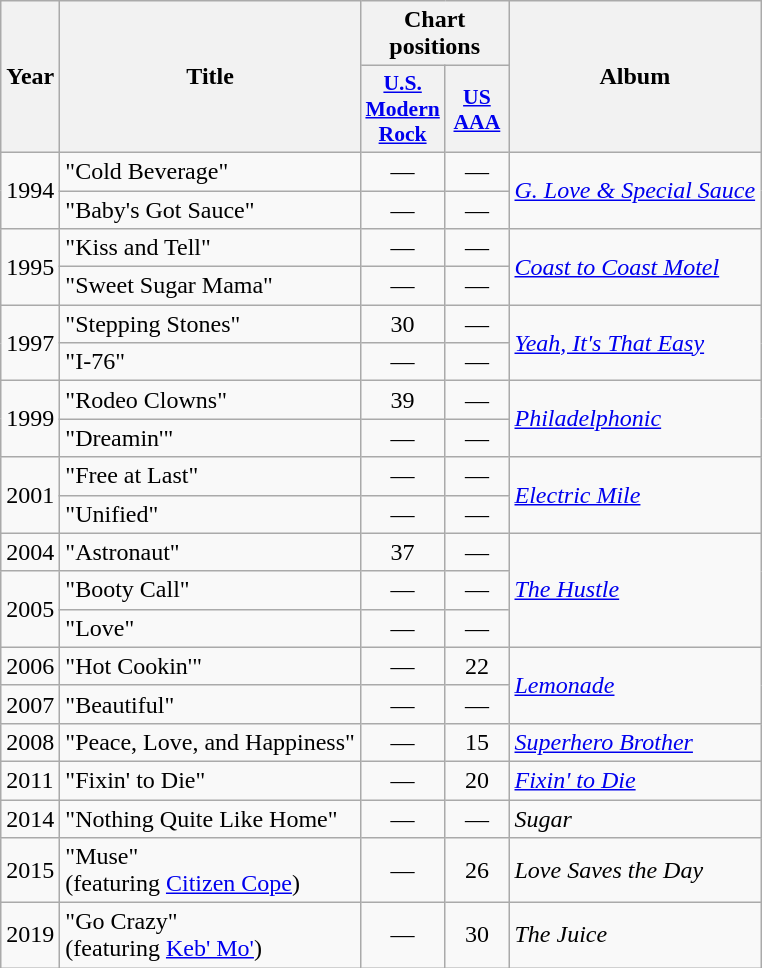<table class="wikitable">
<tr>
<th rowspan="2">Year</th>
<th rowspan="2">Title</th>
<th colspan="2">Chart positions</th>
<th rowspan="2">Album</th>
</tr>
<tr>
<th scope="col" style="width:2.5em;font-size:90%;"><a href='#'>U.S. Modern Rock</a></th>
<th scope="col" style="width:2.5em;font-size:90%;"><a href='#'>US<br>AAA</a><br></th>
</tr>
<tr>
<td rowspan="2">1994</td>
<td>"Cold Beverage"</td>
<td style="text-align:center;">—</td>
<td style="text-align:center;">—</td>
<td rowspan="2"><em><a href='#'>G. Love & Special Sauce</a></em></td>
</tr>
<tr>
<td>"Baby's Got Sauce"</td>
<td style="text-align:center;">—</td>
<td style="text-align:center;">—</td>
</tr>
<tr>
<td rowspan="2">1995</td>
<td>"Kiss and Tell"</td>
<td style="text-align:center;">—</td>
<td style="text-align:center;">—</td>
<td rowspan="2"><em><a href='#'>Coast to Coast Motel</a></em></td>
</tr>
<tr>
<td>"Sweet Sugar Mama"</td>
<td style="text-align:center;">—</td>
<td style="text-align:center;">—</td>
</tr>
<tr>
<td rowspan="2">1997</td>
<td>"Stepping Stones"</td>
<td style="text-align:center;">30</td>
<td style="text-align:center;">—</td>
<td rowspan="2"><em><a href='#'>Yeah, It's That Easy</a></em></td>
</tr>
<tr>
<td>"I-76"</td>
<td style="text-align:center;">—</td>
<td style="text-align:center;">—</td>
</tr>
<tr>
<td rowspan="2">1999</td>
<td>"Rodeo Clowns"</td>
<td style="text-align:center;">39</td>
<td style="text-align:center;">—</td>
<td rowspan="2"><em><a href='#'>Philadelphonic</a></em></td>
</tr>
<tr>
<td>"Dreamin'"</td>
<td style="text-align:center;">—</td>
<td style="text-align:center;">—</td>
</tr>
<tr>
<td rowspan="2">2001</td>
<td>"Free at Last"</td>
<td style="text-align:center;">—</td>
<td style="text-align:center;">—</td>
<td rowspan="2"><em><a href='#'>Electric Mile</a></em></td>
</tr>
<tr>
<td>"Unified"</td>
<td style="text-align:center;">—</td>
<td style="text-align:center;">—</td>
</tr>
<tr>
<td>2004</td>
<td>"Astronaut"</td>
<td style="text-align:center;">37</td>
<td style="text-align:center;">—</td>
<td rowspan="3"><em><a href='#'>The Hustle</a></em></td>
</tr>
<tr>
<td rowspan="2">2005</td>
<td>"Booty Call"</td>
<td style="text-align:center;">—</td>
<td style="text-align:center;">—</td>
</tr>
<tr>
<td>"Love"</td>
<td style="text-align:center;">—</td>
<td style="text-align:center;">—</td>
</tr>
<tr>
<td>2006</td>
<td>"Hot Cookin'"</td>
<td style="text-align:center;">—</td>
<td style="text-align:center;">22</td>
<td rowspan="2"><em><a href='#'>Lemonade</a></em></td>
</tr>
<tr>
<td>2007</td>
<td>"Beautiful"</td>
<td style="text-align:center;">—</td>
<td style="text-align:center;">—</td>
</tr>
<tr>
<td>2008</td>
<td>"Peace, Love, and Happiness"</td>
<td style="text-align:center;">—</td>
<td style="text-align:center;">15</td>
<td><em><a href='#'>Superhero Brother</a></em></td>
</tr>
<tr>
<td>2011</td>
<td>"Fixin' to Die"</td>
<td style="text-align:center;">—</td>
<td style="text-align:center;">20</td>
<td><em><a href='#'>Fixin' to Die</a></em></td>
</tr>
<tr>
<td>2014</td>
<td>"Nothing Quite Like Home"</td>
<td style="text-align:center;">—</td>
<td style="text-align:center;">—</td>
<td><em>Sugar</em></td>
</tr>
<tr>
<td>2015</td>
<td>"Muse"<br><span>(featuring <a href='#'>Citizen Cope</a>)</span></td>
<td style="text-align:center;">—</td>
<td style="text-align:center;">26</td>
<td><em>Love Saves the Day</em></td>
</tr>
<tr>
<td>2019</td>
<td>"Go Crazy"<br><span>(featuring <a href='#'>Keb' Mo'</a>)</span></td>
<td style="text-align:center;">—</td>
<td style="text-align:center;">30</td>
<td><em>The Juice</em></td>
</tr>
</table>
